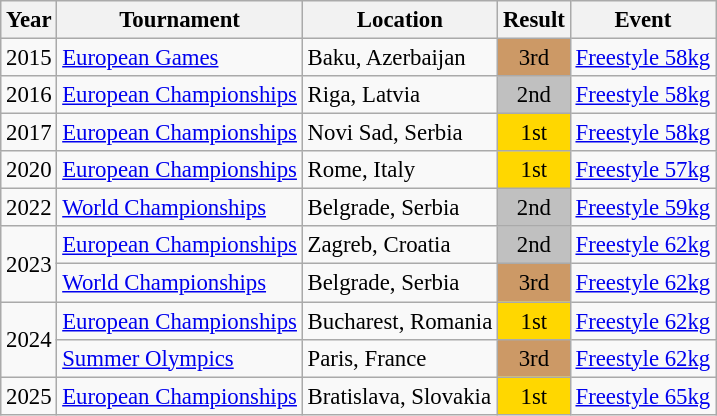<table class="wikitable" style="font-size: 95%;">
<tr>
<th>Year</th>
<th>Tournament</th>
<th>Location</th>
<th>Result</th>
<th>Event</th>
</tr>
<tr>
<td>2015</td>
<td><a href='#'>European Games</a></td>
<td>Baku, Azerbaijan</td>
<td align="center" bgcolor="cc9966">3rd</td>
<td><a href='#'>Freestyle 58kg</a></td>
</tr>
<tr>
<td>2016</td>
<td><a href='#'>European Championships</a></td>
<td>Riga, Latvia</td>
<td align="center" bgcolor="silver">2nd</td>
<td><a href='#'>Freestyle 58kg</a></td>
</tr>
<tr>
<td>2017</td>
<td><a href='#'>European Championships</a></td>
<td>Novi Sad, Serbia</td>
<td align="center" bgcolor="gold">1st</td>
<td><a href='#'>Freestyle 58kg</a></td>
</tr>
<tr>
<td>2020</td>
<td><a href='#'>European Championships</a></td>
<td>Rome, Italy</td>
<td align="center" bgcolor="gold">1st</td>
<td><a href='#'>Freestyle 57kg</a></td>
</tr>
<tr>
<td>2022</td>
<td><a href='#'>World Championships</a></td>
<td>Belgrade, Serbia</td>
<td align="center" bgcolor="silver">2nd</td>
<td><a href='#'>Freestyle 59kg</a></td>
</tr>
<tr>
<td rowspan=2>2023</td>
<td><a href='#'>European Championships</a></td>
<td>Zagreb, Croatia</td>
<td align="center" bgcolor="silver">2nd</td>
<td><a href='#'>Freestyle 62kg</a></td>
</tr>
<tr>
<td><a href='#'>World Championships</a></td>
<td>Belgrade, Serbia</td>
<td align="center" bgcolor="cc9966">3rd</td>
<td><a href='#'>Freestyle 62kg</a></td>
</tr>
<tr>
<td rowspan=2>2024</td>
<td><a href='#'>European Championships</a></td>
<td>Bucharest, Romania</td>
<td align="center" bgcolor="gold">1st</td>
<td><a href='#'>Freestyle 62kg</a></td>
</tr>
<tr>
<td><a href='#'>Summer Olympics</a></td>
<td>Paris, France</td>
<td align="center" bgcolor="cc9966">3rd</td>
<td><a href='#'>Freestyle 62kg</a></td>
</tr>
<tr>
<td>2025</td>
<td><a href='#'>European Championships</a></td>
<td>Bratislava, Slovakia</td>
<td align="center" bgcolor="gold">1st</td>
<td><a href='#'>Freestyle 65kg</a></td>
</tr>
</table>
